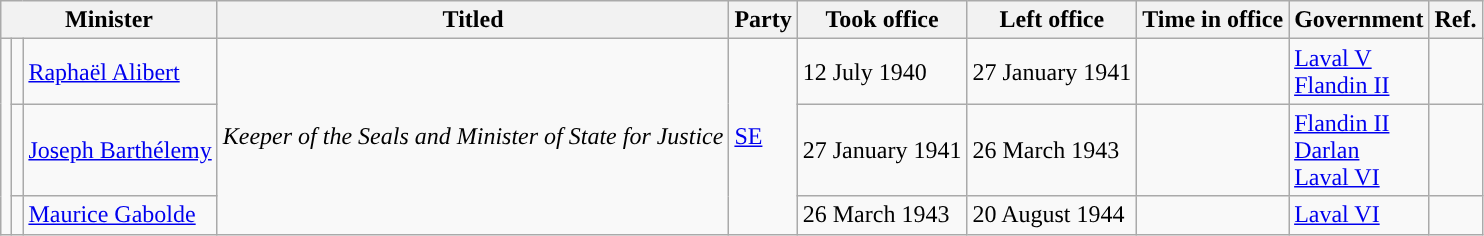<table class="wikitable">
<tr>
<th colspan="3">Minister</th>
<th>Titled</th>
<th>Party</th>
<th>Took office</th>
<th>Left office</th>
<th>Time in office</th>
<th>Government</th>
<th>Ref.</th>
</tr>
<tr>
<td rowspan="3" style="background:"></td>
<td></td>
<td><a href='#'>Raphaël Alibert</a></td>
<td rowspan="3"><em>Keeper of the Seals and Minister of State for Justice</em></td>
<td rowspan="3"><a href='#'>SE</a></td>
<td>12 July 1940</td>
<td>27 January 1941</td>
<td></td>
<td><a href='#'>Laval V</a><br><a href='#'>Flandin II</a></td>
<td></td>
</tr>
<tr>
<td></td>
<td><a href='#'>Joseph Barthélemy</a></td>
<td>27 January 1941</td>
<td>26 March 1943</td>
<td></td>
<td><a href='#'>Flandin II</a><br><a href='#'>Darlan</a><br><a href='#'>Laval VI</a></td>
<td></td>
</tr>
<tr>
<td></td>
<td><a href='#'>Maurice Gabolde</a></td>
<td>26 March 1943</td>
<td>20 August 1944</td>
<td></td>
<td><a href='#'>Laval VI</a></td>
<td></td>
</tr>
</table>
